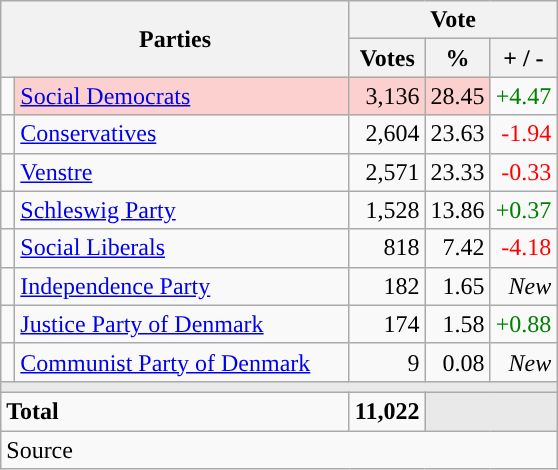<table class="wikitable" style="text-align:right;">
<tr>
<th style="text-align:centre;" rowspan="2" colspan="2" width="225">Parties</th>
<th colspan="3">Vote</th>
</tr>
<tr>
<th width="15">Votes</th>
<th width="15">%</th>
<th width="15">+ / -</th>
</tr>
<tr>
<td width="2" style="color:inherit;background:"></td>
<td bgcolor=#fbd0ce  align="left"><a href='#'>Social Democrats</a></td>
<td bgcolor=#fbd0ce>3,136</td>
<td bgcolor=#fbd0ce>28.45</td>
<td style=color:green;>+4.47</td>
</tr>
<tr>
<td width="2" style="color:inherit;background:"></td>
<td align="left"><a href='#'>Conservatives</a></td>
<td>2,604</td>
<td>23.63</td>
<td style=color:red;>-1.94</td>
</tr>
<tr>
<td width="2" style="color:inherit;background:"></td>
<td align="left"><a href='#'>Venstre</a></td>
<td>2,571</td>
<td>23.33</td>
<td style=color:red;>-0.33</td>
</tr>
<tr>
<td width="2" style="color:inherit;background:"></td>
<td align="left"><a href='#'>Schleswig Party</a></td>
<td>1,528</td>
<td>13.86</td>
<td style=color:green;>+0.37</td>
</tr>
<tr>
<td width="2" style="color:inherit;background:"></td>
<td align="left"><a href='#'>Social Liberals</a></td>
<td>818</td>
<td>7.42</td>
<td style=color:red;>-4.18</td>
</tr>
<tr>
<td width="2" style="color:inherit;background:"></td>
<td align="left"><a href='#'>Independence Party</a></td>
<td>182</td>
<td>1.65</td>
<td><em>New</em></td>
</tr>
<tr>
<td width="2" style="color:inherit;background:"></td>
<td align="left"><a href='#'>Justice Party of Denmark</a></td>
<td>174</td>
<td>1.58</td>
<td style=color:green;>+0.88</td>
</tr>
<tr>
<td width="2" style="color:inherit;background:"></td>
<td align="left"><a href='#'>Communist Party of Denmark</a></td>
<td>9</td>
<td>0.08</td>
<td><em>New</em></td>
</tr>
<tr>
<td colspan="7" bgcolor="#E9E9E9"></td>
</tr>
<tr>
<td align="left" colspan="2"><strong>Total</strong></td>
<td><strong>11,022</strong></td>
<td bgcolor="#E9E9E9" colspan="2"></td>
</tr>
<tr>
<td align="left" colspan="6">Source</td>
</tr>
</table>
